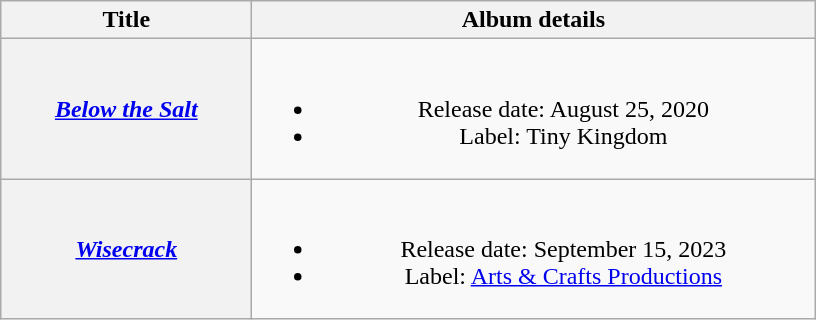<table class="wikitable plainrowheaders" style="text-align:center">
<tr>
<th scope="col" style="width:10em;">Title</th>
<th scope="col" style="width:23em;">Album details</th>
</tr>
<tr>
<th scope="row"><em><a href='#'>Below the Salt</a></em></th>
<td><br><ul><li>Release date: August 25, 2020</li><li>Label: Tiny Kingdom</li></ul></td>
</tr>
<tr>
<th scope="row"><em><a href='#'>Wisecrack</a></em></th>
<td><br><ul><li>Release date: September 15, 2023</li><li>Label: <a href='#'>Arts & Crafts Productions</a></li></ul></td>
</tr>
</table>
